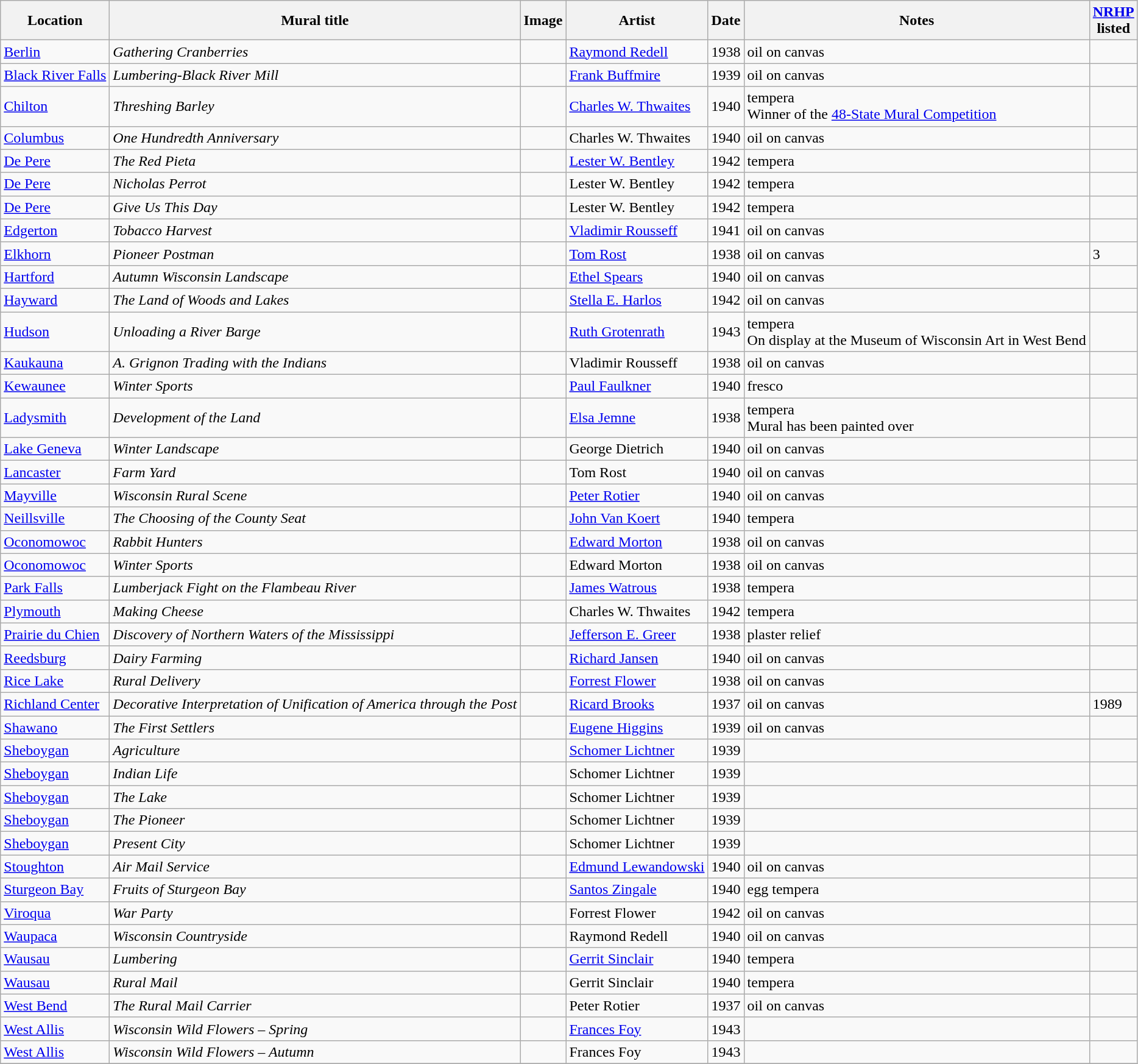<table class="wikitable sortable">
<tr>
<th>Location</th>
<th>Mural title</th>
<th>Image</th>
<th>Artist</th>
<th>Date</th>
<th>Notes</th>
<th><a href='#'>NRHP</a><br>listed</th>
</tr>
<tr>
<td><a href='#'>Berlin</a></td>
<td><em>Gathering Cranberries</em></td>
<td></td>
<td><a href='#'>Raymond Redell</a></td>
<td>1938</td>
<td>oil on canvas</td>
<td></td>
</tr>
<tr>
<td><a href='#'>Black River Falls</a></td>
<td><em>Lumbering-Black River Mill</em></td>
<td></td>
<td><a href='#'>Frank Buffmire</a></td>
<td>1939</td>
<td>oil on canvas</td>
<td></td>
</tr>
<tr>
<td><a href='#'>Chilton</a></td>
<td><em>Threshing Barley</em></td>
<td></td>
<td><a href='#'>Charles W. Thwaites</a></td>
<td>1940</td>
<td>tempera<br>Winner of the <a href='#'>48-State Mural Competition</a></td>
<td></td>
</tr>
<tr>
<td><a href='#'>Columbus</a></td>
<td><em>One Hundredth Anniversary</em></td>
<td></td>
<td>Charles W. Thwaites</td>
<td>1940</td>
<td>oil on canvas</td>
<td></td>
</tr>
<tr>
<td><a href='#'>De Pere</a></td>
<td><em>The Red Pieta</em></td>
<td></td>
<td><a href='#'>Lester W. Bentley</a></td>
<td>1942</td>
<td>tempera</td>
<td></td>
</tr>
<tr>
<td><a href='#'>De Pere</a></td>
<td><em>Nicholas Perrot</em></td>
<td></td>
<td>Lester W. Bentley</td>
<td>1942</td>
<td>tempera</td>
<td></td>
</tr>
<tr>
<td><a href='#'>De Pere</a></td>
<td><em>Give Us This Day</em></td>
<td></td>
<td>Lester W. Bentley</td>
<td>1942</td>
<td>tempera</td>
<td></td>
</tr>
<tr>
<td><a href='#'>Edgerton</a></td>
<td><em>Tobacco Harvest</em></td>
<td></td>
<td><a href='#'>Vladimir Rousseff</a></td>
<td>1941</td>
<td>oil on canvas</td>
<td></td>
</tr>
<tr>
<td><a href='#'>Elkhorn</a></td>
<td><em>Pioneer Postman</em></td>
<td></td>
<td><a href='#'>Tom Rost</a></td>
<td>1938</td>
<td>oil on canvas</td>
<td>3</td>
</tr>
<tr>
<td><a href='#'>Hartford</a></td>
<td><em>Autumn Wisconsin Landscape</em></td>
<td></td>
<td><a href='#'>Ethel Spears</a></td>
<td>1940</td>
<td>oil on canvas</td>
<td></td>
</tr>
<tr>
<td><a href='#'>Hayward</a></td>
<td><em>The Land of Woods and Lakes</em></td>
<td></td>
<td><a href='#'>Stella E. Harlos</a></td>
<td>1942</td>
<td>oil on canvas</td>
<td></td>
</tr>
<tr>
<td><a href='#'>Hudson</a></td>
<td><em>Unloading a River Barge</em></td>
<td></td>
<td><a href='#'>Ruth Grotenrath</a></td>
<td>1943</td>
<td>tempera<br>On display at the Museum of Wisconsin Art in West Bend</td>
<td></td>
</tr>
<tr>
<td><a href='#'>Kaukauna</a></td>
<td><em>A. Grignon Trading with the Indians</em></td>
<td></td>
<td>Vladimir Rousseff</td>
<td>1938</td>
<td>oil on canvas</td>
<td></td>
</tr>
<tr>
<td><a href='#'>Kewaunee</a></td>
<td><em>Winter Sports</em></td>
<td></td>
<td><a href='#'>Paul Faulkner</a></td>
<td>1940</td>
<td>fresco</td>
<td></td>
</tr>
<tr>
<td><a href='#'>Ladysmith</a></td>
<td><em>Development of the Land</em></td>
<td></td>
<td><a href='#'>Elsa Jemne</a></td>
<td>1938</td>
<td>tempera<br>Mural has been painted over</td>
<td></td>
</tr>
<tr>
<td><a href='#'>Lake Geneva</a></td>
<td><em>Winter Landscape</em></td>
<td></td>
<td>George Dietrich</td>
<td>1940</td>
<td>oil on canvas</td>
<td></td>
</tr>
<tr>
<td><a href='#'>Lancaster</a></td>
<td><em>Farm Yard</em></td>
<td></td>
<td>Tom Rost</td>
<td>1940</td>
<td>oil on canvas</td>
<td></td>
</tr>
<tr>
<td><a href='#'>Mayville</a></td>
<td><em>Wisconsin Rural Scene</em></td>
<td></td>
<td><a href='#'>Peter Rotier</a></td>
<td>1940</td>
<td>oil on canvas</td>
<td></td>
</tr>
<tr>
<td><a href='#'>Neillsville</a></td>
<td><em>The Choosing of the County Seat</em></td>
<td></td>
<td><a href='#'>John Van Koert</a></td>
<td>1940</td>
<td>tempera</td>
<td></td>
</tr>
<tr>
<td><a href='#'>Oconomowoc</a></td>
<td><em>Rabbit Hunters</em></td>
<td></td>
<td><a href='#'>Edward Morton</a></td>
<td>1938</td>
<td>oil on canvas</td>
<td></td>
</tr>
<tr>
<td><a href='#'>Oconomowoc</a></td>
<td><em>Winter Sports</em></td>
<td></td>
<td>Edward Morton</td>
<td>1938</td>
<td>oil on canvas</td>
<td></td>
</tr>
<tr>
<td><a href='#'>Park Falls</a></td>
<td><em>Lumberjack Fight on the Flambeau River</em></td>
<td></td>
<td><a href='#'>James Watrous</a></td>
<td>1938</td>
<td>tempera</td>
<td></td>
</tr>
<tr>
<td><a href='#'>Plymouth</a></td>
<td><em>Making Cheese</em></td>
<td></td>
<td>Charles W. Thwaites</td>
<td>1942</td>
<td>tempera</td>
<td></td>
</tr>
<tr>
<td><a href='#'>Prairie du Chien</a></td>
<td><em>Discovery of Northern Waters of the Mississippi</em></td>
<td></td>
<td><a href='#'>Jefferson E. Greer</a></td>
<td>1938</td>
<td>plaster relief</td>
<td></td>
</tr>
<tr>
<td><a href='#'>Reedsburg</a></td>
<td><em>Dairy Farming</em></td>
<td></td>
<td><a href='#'>Richard Jansen</a></td>
<td>1940</td>
<td>oil on canvas</td>
<td></td>
</tr>
<tr>
<td><a href='#'>Rice Lake</a></td>
<td><em>Rural Delivery</em></td>
<td></td>
<td><a href='#'>Forrest Flower</a></td>
<td>1938</td>
<td>oil on canvas</td>
<td></td>
</tr>
<tr>
<td><a href='#'>Richland Center</a></td>
<td><em>Decorative Interpretation of Unification of America through the Post</em></td>
<td></td>
<td><a href='#'>Ricard Brooks</a></td>
<td>1937</td>
<td>oil on canvas</td>
<td>1989</td>
</tr>
<tr>
<td><a href='#'>Shawano</a></td>
<td><em>The First Settlers</em></td>
<td></td>
<td><a href='#'>Eugene Higgins</a></td>
<td>1939</td>
<td>oil on canvas</td>
<td></td>
</tr>
<tr>
<td><a href='#'>Sheboygan</a></td>
<td><em>Agriculture</em></td>
<td></td>
<td><a href='#'>Schomer Lichtner</a></td>
<td>1939</td>
<td></td>
<td></td>
</tr>
<tr>
<td><a href='#'>Sheboygan</a></td>
<td><em>Indian Life</em></td>
<td></td>
<td>Schomer Lichtner</td>
<td>1939</td>
<td></td>
<td></td>
</tr>
<tr>
<td><a href='#'>Sheboygan</a></td>
<td><em>The Lake</em></td>
<td></td>
<td>Schomer Lichtner</td>
<td>1939</td>
<td></td>
<td></td>
</tr>
<tr>
<td><a href='#'>Sheboygan</a></td>
<td><em>The Pioneer</em></td>
<td></td>
<td>Schomer Lichtner</td>
<td>1939</td>
<td></td>
<td></td>
</tr>
<tr>
<td><a href='#'>Sheboygan</a></td>
<td><em>Present City</em></td>
<td></td>
<td>Schomer Lichtner</td>
<td>1939</td>
<td></td>
<td></td>
</tr>
<tr>
<td><a href='#'>Stoughton</a></td>
<td><em>Air Mail Service</em></td>
<td></td>
<td><a href='#'>Edmund Lewandowski</a></td>
<td>1940</td>
<td>oil on canvas</td>
<td></td>
</tr>
<tr>
<td><a href='#'>Sturgeon Bay</a></td>
<td><em>Fruits of Sturgeon Bay</em></td>
<td></td>
<td><a href='#'>Santos Zingale</a></td>
<td>1940</td>
<td>egg tempera</td>
<td></td>
</tr>
<tr>
<td><a href='#'>Viroqua</a></td>
<td><em>War Party</em></td>
<td></td>
<td>Forrest Flower</td>
<td>1942</td>
<td>oil on canvas</td>
<td></td>
</tr>
<tr>
<td><a href='#'>Waupaca</a></td>
<td><em>Wisconsin Countryside</em></td>
<td></td>
<td>Raymond Redell</td>
<td>1940</td>
<td>oil on canvas</td>
<td></td>
</tr>
<tr>
<td><a href='#'>Wausau</a></td>
<td><em>Lumbering</em></td>
<td></td>
<td><a href='#'>Gerrit Sinclair</a></td>
<td>1940</td>
<td>tempera</td>
<td></td>
</tr>
<tr>
<td><a href='#'>Wausau</a></td>
<td><em>Rural Mail</em></td>
<td></td>
<td>Gerrit Sinclair</td>
<td>1940</td>
<td>tempera</td>
<td></td>
</tr>
<tr>
<td><a href='#'>West Bend</a></td>
<td><em>The Rural Mail Carrier</em></td>
<td></td>
<td>Peter Rotier</td>
<td>1937</td>
<td>oil on canvas</td>
<td></td>
</tr>
<tr>
<td><a href='#'>West Allis</a></td>
<td><em>Wisconsin Wild Flowers – Spring</em></td>
<td></td>
<td><a href='#'>Frances Foy</a></td>
<td>1943</td>
<td></td>
<td></td>
</tr>
<tr>
<td><a href='#'>West Allis</a></td>
<td><em>Wisconsin Wild Flowers – Autumn</em></td>
<td></td>
<td>Frances Foy</td>
<td>1943</td>
<td></td>
<td></td>
</tr>
<tr>
</tr>
</table>
